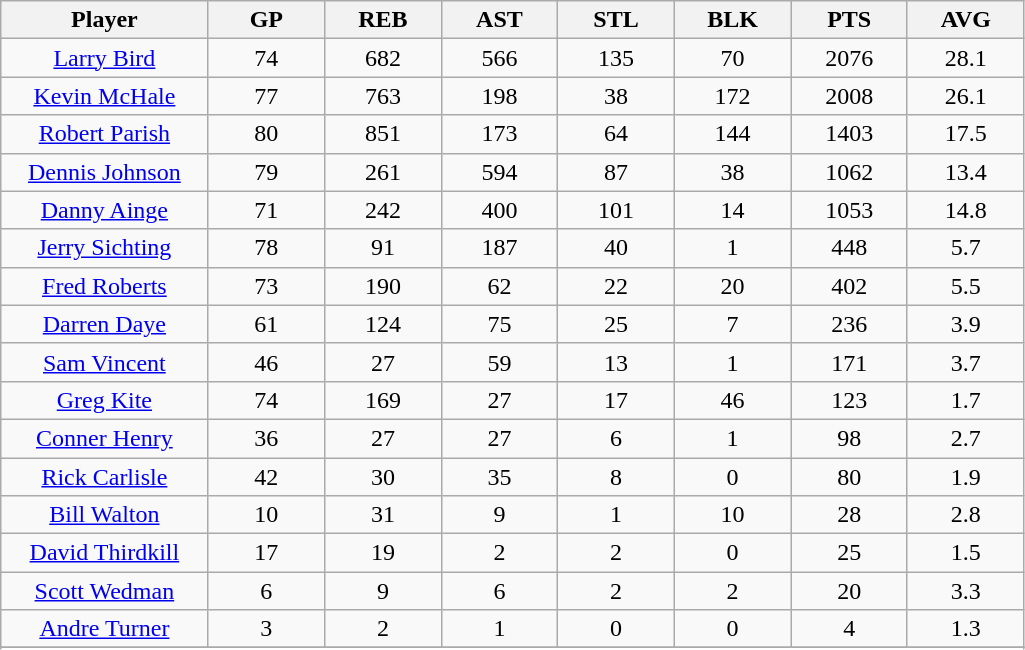<table class="wikitable sortable">
<tr>
<th bgcolor="#DDDDFF" width="16%">Player</th>
<th bgcolor="#DDDDFF" width="9%">GP</th>
<th bgcolor="#DDDDFF" width="9%">REB</th>
<th bgcolor="#DDDDFF" width="9%">AST</th>
<th bgcolor="#DDDDFF" width="9%">STL</th>
<th bgcolor="#DDDDFF" width="9%">BLK</th>
<th bgcolor="#DDDDFF" width="9%">PTS</th>
<th bgcolor="#DDDDFF" width="9%">AVG</th>
</tr>
<tr align="center">
<td><a href='#'>Larry Bird</a></td>
<td>74</td>
<td>682</td>
<td>566</td>
<td>135</td>
<td>70</td>
<td>2076</td>
<td>28.1</td>
</tr>
<tr align="center">
<td><a href='#'>Kevin McHale</a></td>
<td>77</td>
<td>763</td>
<td>198</td>
<td>38</td>
<td>172</td>
<td>2008</td>
<td>26.1</td>
</tr>
<tr align="center">
<td><a href='#'>Robert Parish</a></td>
<td>80</td>
<td>851</td>
<td>173</td>
<td>64</td>
<td>144</td>
<td>1403</td>
<td>17.5</td>
</tr>
<tr align="center">
<td><a href='#'>Dennis Johnson</a></td>
<td>79</td>
<td>261</td>
<td>594</td>
<td>87</td>
<td>38</td>
<td>1062</td>
<td>13.4</td>
</tr>
<tr align="center">
<td><a href='#'>Danny Ainge</a></td>
<td>71</td>
<td>242</td>
<td>400</td>
<td>101</td>
<td>14</td>
<td>1053</td>
<td>14.8</td>
</tr>
<tr align="center">
<td><a href='#'>Jerry Sichting</a></td>
<td>78</td>
<td>91</td>
<td>187</td>
<td>40</td>
<td>1</td>
<td>448</td>
<td>5.7</td>
</tr>
<tr align="center">
<td><a href='#'>Fred Roberts</a></td>
<td>73</td>
<td>190</td>
<td>62</td>
<td>22</td>
<td>20</td>
<td>402</td>
<td>5.5</td>
</tr>
<tr align="center">
<td><a href='#'>Darren Daye</a></td>
<td>61</td>
<td>124</td>
<td>75</td>
<td>25</td>
<td>7</td>
<td>236</td>
<td>3.9</td>
</tr>
<tr align="center">
<td><a href='#'>Sam Vincent</a></td>
<td>46</td>
<td>27</td>
<td>59</td>
<td>13</td>
<td>1</td>
<td>171</td>
<td>3.7</td>
</tr>
<tr align="center">
<td><a href='#'>Greg Kite</a></td>
<td>74</td>
<td>169</td>
<td>27</td>
<td>17</td>
<td>46</td>
<td>123</td>
<td>1.7</td>
</tr>
<tr align="center">
<td><a href='#'>Conner Henry</a></td>
<td>36</td>
<td>27</td>
<td>27</td>
<td>6</td>
<td>1</td>
<td>98</td>
<td>2.7</td>
</tr>
<tr align="center">
<td><a href='#'>Rick Carlisle</a></td>
<td>42</td>
<td>30</td>
<td>35</td>
<td>8</td>
<td>0</td>
<td>80</td>
<td>1.9</td>
</tr>
<tr align="center">
<td><a href='#'>Bill Walton</a></td>
<td>10</td>
<td>31</td>
<td>9</td>
<td>1</td>
<td>10</td>
<td>28</td>
<td>2.8</td>
</tr>
<tr align="center">
<td><a href='#'>David Thirdkill</a></td>
<td>17</td>
<td>19</td>
<td>2</td>
<td>2</td>
<td>0</td>
<td>25</td>
<td>1.5</td>
</tr>
<tr align="center">
<td><a href='#'>Scott Wedman</a></td>
<td>6</td>
<td>9</td>
<td>6</td>
<td>2</td>
<td>2</td>
<td>20</td>
<td>3.3</td>
</tr>
<tr align="center">
<td><a href='#'>Andre Turner</a></td>
<td>3</td>
<td>2</td>
<td>1</td>
<td>0</td>
<td>0</td>
<td>4</td>
<td>1.3</td>
</tr>
<tr align="center">
</tr>
<tr>
</tr>
</table>
